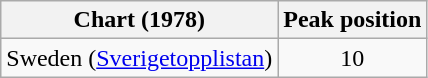<table class="wikitable plainrowheaders">
<tr>
<th>Chart (1978)</th>
<th>Peak position</th>
</tr>
<tr>
<td>Sweden (<a href='#'>Sverigetopplistan</a>)</td>
<td align="center">10</td>
</tr>
</table>
